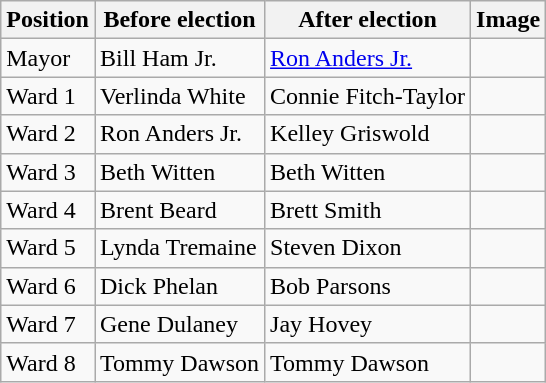<table class="wikitable">
<tr>
<th>Position</th>
<th>Before election</th>
<th>After election</th>
<th>Image</th>
</tr>
<tr>
<td>Mayor</td>
<td>Bill Ham Jr.</td>
<td><a href='#'>Ron Anders Jr.</a></td>
<td></td>
</tr>
<tr>
<td>Ward 1</td>
<td>Verlinda White</td>
<td>Connie Fitch-Taylor</td>
<td></td>
</tr>
<tr>
<td>Ward 2</td>
<td>Ron Anders Jr.</td>
<td>Kelley Griswold</td>
<td></td>
</tr>
<tr>
<td>Ward 3</td>
<td>Beth Witten</td>
<td>Beth Witten</td>
<td></td>
</tr>
<tr>
<td>Ward 4</td>
<td>Brent Beard</td>
<td>Brett Smith</td>
<td></td>
</tr>
<tr>
<td>Ward 5</td>
<td>Lynda Tremaine</td>
<td>Steven Dixon</td>
<td></td>
</tr>
<tr>
<td>Ward 6</td>
<td>Dick Phelan</td>
<td>Bob Parsons</td>
<td></td>
</tr>
<tr>
<td>Ward 7</td>
<td>Gene Dulaney</td>
<td>Jay Hovey</td>
<td></td>
</tr>
<tr>
<td>Ward 8</td>
<td>Tommy Dawson</td>
<td>Tommy Dawson</td>
<td></td>
</tr>
</table>
